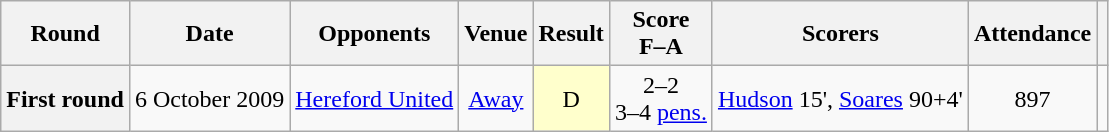<table class="wikitable plainrowheaders" style="text-align:center">
<tr>
<th scope=col>Round</th>
<th scope=col>Date</th>
<th scope=col>Opponents</th>
<th scope=col>Venue</th>
<th scope=col>Result</th>
<th scope=col>Score<br>F–A</th>
<th scope=col>Scorers</th>
<th scope=col>Attendance</th>
<th scope=col></th>
</tr>
<tr>
<th scope=row>First round</th>
<td>6 October 2009</td>
<td align=left><a href='#'>Hereford United</a></td>
<td><a href='#'>Away</a></td>
<td bgcolor="#FFFFCC">D</td>
<td>2–2<br>3–4 <a href='#'>pens.</a></td>
<td align=left><a href='#'>Hudson</a> 15', <a href='#'>Soares</a> 90+4'</td>
<td>897</td>
<td></td>
</tr>
</table>
